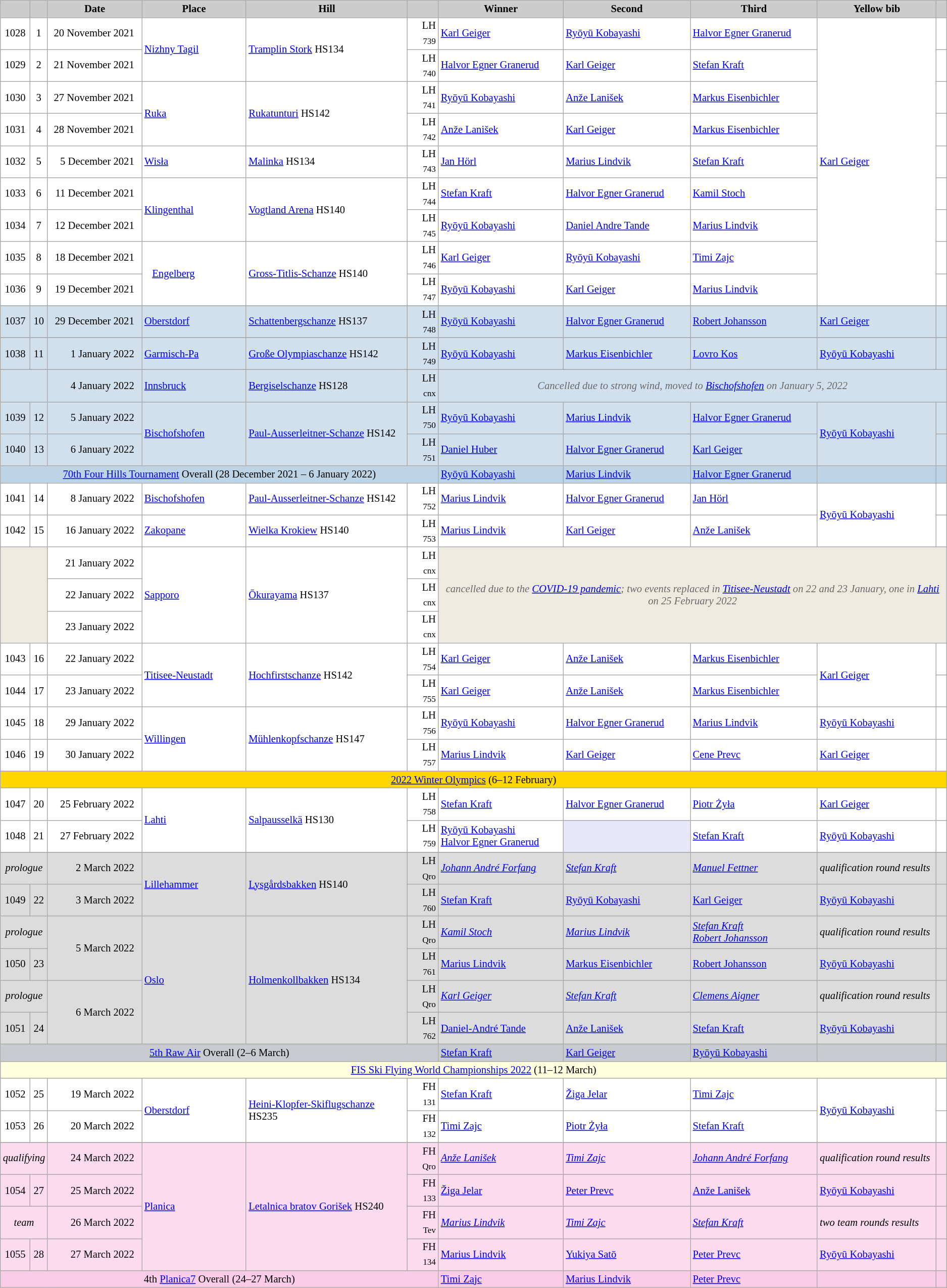<table class="wikitable plainrowheaders" style="background:#fff; font-size:86%; line-height:16px; border:grey solid 1px; border-collapse:collapse;">
<tr>
<th scope="col" style="background:#ccc; width=30 px;"></th>
<th scope="col" style="background:#ccc; width=10 px;"></th>
<th scope="col" style="background:#ccc; width:140px;">Date</th>
<th scope="col" style="background:#ccc; width:150px;">Place</th>
<th scope="col" style="background:#ccc; width:240px;">Hill</th>
<th scope="col" style="background:#ccc; width:40px;"></th>
<th scope="col" style="background:#ccc; width:195px;">Winner</th>
<th scope="col" style="background:#ccc; width:195px;">Second</th>
<th scope="col" style="background:#ccc; width:195px;">Third</th>
<th scope="col" style="background:#ccc; width:180px;">Yellow bib</th>
<th scope="col" style="background:#ccc; width:10px;"></th>
</tr>
<tr>
<td align="center">1028</td>
<td align="center">1</td>
<td align="right">20 November 2021  </td>
<td rowspan="2"> <a href='#'>Nizhny Tagil</a></td>
<td rowspan="2"><a href='#'>Tramplin Stork</a> HS134</td>
<td align="right">LH <sub>739</sub></td>
<td> <a href='#'>Karl Geiger</a></td>
<td> <a href='#'>Ryōyū Kobayashi</a></td>
<td> <a href='#'>Halvor Egner Granerud</a></td>
<td rowspan=9> <a href='#'>Karl Geiger</a></td>
<td></td>
</tr>
<tr>
<td align="center">1029</td>
<td align="center">2</td>
<td align="right">21 November 2021  </td>
<td align="right">LH <sub>740</sub></td>
<td> <a href='#'>Halvor Egner Granerud</a></td>
<td> <a href='#'>Karl Geiger</a></td>
<td> <a href='#'>Stefan Kraft</a></td>
<td></td>
</tr>
<tr>
<td align="center">1030</td>
<td align="center">3</td>
<td align="right">27 November 2021  </td>
<td rowspan="2"> <a href='#'>Ruka</a></td>
<td rowspan="2"><a href='#'>Rukatunturi</a> HS142</td>
<td align="right">LH <sub>741</sub></td>
<td> <a href='#'>Ryōyū Kobayashi</a></td>
<td> <a href='#'>Anže Lanišek</a></td>
<td> <a href='#'>Markus Eisenbichler</a></td>
<td></td>
</tr>
<tr>
<td align="center">1031</td>
<td align="center">4</td>
<td align="right">28 November 2021  </td>
<td align="right">LH <sub>742</sub></td>
<td> <a href='#'>Anže Lanišek</a></td>
<td> <a href='#'>Karl Geiger</a></td>
<td> <a href='#'>Markus Eisenbichler</a></td>
<td></td>
</tr>
<tr>
<td align="center">1032</td>
<td align="center">5</td>
<td align="right">5 December 2021  </td>
<td> <a href='#'>Wisła</a></td>
<td><a href='#'>Malinka</a> HS134</td>
<td align="right">LH <sub>743</sub></td>
<td> <a href='#'>Jan Hörl</a></td>
<td> <a href='#'>Marius Lindvik</a></td>
<td> <a href='#'>Stefan Kraft</a></td>
<td></td>
</tr>
<tr>
<td align="center">1033</td>
<td align="center">6</td>
<td align="right">11 December 2021  </td>
<td rowspan="2"> <a href='#'>Klingenthal</a></td>
<td rowspan="2"><a href='#'>Vogtland Arena</a> HS140</td>
<td align="right">LH <sub>744</sub></td>
<td> <a href='#'>Stefan Kraft</a></td>
<td> <a href='#'>Halvor Egner Granerud</a></td>
<td> <a href='#'>Kamil Stoch</a></td>
<td></td>
</tr>
<tr>
<td align="center">1034</td>
<td align="center">7</td>
<td align="right">12 December 2021  </td>
<td align="right">LH <sub>745</sub></td>
<td> <a href='#'>Ryōyū Kobayashi</a></td>
<td> <a href='#'>Daniel Andre Tande</a></td>
<td> <a href='#'>Marius Lindvik</a></td>
<td></td>
</tr>
<tr>
<td align="center">1035</td>
<td align="center">8</td>
<td align="right">18 December 2021  </td>
<td rowspan="2">   <a href='#'>Engelberg</a></td>
<td rowspan="2"><a href='#'>Gross-Titlis-Schanze</a> HS140</td>
<td align="right">LH <sub>746</sub></td>
<td> <a href='#'>Karl Geiger</a></td>
<td> <a href='#'>Ryōyū Kobayashi</a></td>
<td> <a href='#'>Timi Zajc</a></td>
<td></td>
</tr>
<tr>
<td align="center">1036</td>
<td align="center">9</td>
<td align="right">19 December 2021  </td>
<td align="right">LH <sub>747</sub></td>
<td> <a href='#'>Ryōyū Kobayashi</a></td>
<td> <a href='#'>Karl Geiger</a></td>
<td> <a href='#'>Marius Lindvik</a></td>
<td></td>
</tr>
<tr>
</tr>
<tr bgcolor=#d0e0ed>
<td align="center">1037</td>
<td align="center">10</td>
<td align="right">29 December 2021  </td>
<td> <a href='#'>Oberstdorf</a></td>
<td><a href='#'>Schattenbergschanze</a> HS137</td>
<td align="right">LH <sub>748</sub></td>
<td> <a href='#'>Ryōyū Kobayashi</a></td>
<td> <a href='#'>Halvor Egner Granerud</a></td>
<td> <a href='#'>Robert Johansson</a></td>
<td> <a href='#'>Karl Geiger</a></td>
<td></td>
</tr>
<tr>
</tr>
<tr bgcolor=#d0e0ed>
<td align="center">1038</td>
<td align="center">11</td>
<td align="right">1 January 2022  </td>
<td> <a href='#'>Garmisch-Pa</a></td>
<td><a href='#'>Große Olympiaschanze</a> HS142</td>
<td align="right">LH <sub>749</sub></td>
<td> <a href='#'>Ryōyū Kobayashi</a></td>
<td> <a href='#'>Markus Eisenbichler</a></td>
<td> <a href='#'>Lovro Kos</a></td>
<td> <a href='#'>Ryōyū Kobayashi</a></td>
<td></td>
</tr>
<tr>
</tr>
<tr bgcolor=#d0e0ed>
<td align="center" colspan="2"></td>
<td align="right">4 January 2022  </td>
<td> <a href='#'>Innsbruck</a></td>
<td><a href='#'>Bergiselschanze</a> HS128</td>
<td align="right">LH <sub>cnx</sub></td>
<td align="center" colspan="5" style=color:#696969><em>Cancelled due to strong wind, moved to <a href='#'>Bischofshofen</a> on January 5, 2022</em></td>
</tr>
<tr bgcolor=#d0e0ed>
<td align="center">1039</td>
<td align="center">12</td>
<td align="right">5 January 2022  </td>
<td rowspan=2> <a href='#'>Bischofshofen</a></td>
<td rowspan=2><a href='#'>Paul-Ausserleitner-Schanze</a> HS142</td>
<td align="right">LH <sub>750</sub></td>
<td> <a href='#'>Ryōyū Kobayashi</a></td>
<td> <a href='#'>Marius Lindvik</a></td>
<td> <a href='#'>Halvor Egner Granerud</a></td>
<td rowspan=2> <a href='#'>Ryōyū Kobayashi</a></td>
<td></td>
</tr>
<tr bgcolor=#d0e0ed>
<td align="center">1040</td>
<td align="center">13</td>
<td align="right">6 January 2022  </td>
<td align="right">LH <sub>751</sub></td>
<td> <a href='#'>Daniel Huber</a></td>
<td> <a href='#'>Halvor Egner Granerud</a></td>
<td> <a href='#'>Karl Geiger</a></td>
<td></td>
</tr>
<tr bgcolor=#BCD4E6>
<td colspan="6" align="center"><a href='#'>70th Four Hills Tournament</a> Overall (28 December 2021 – 6 January 2022)</td>
<td> <a href='#'>Ryōyū Kobayashi</a></td>
<td> <a href='#'>Marius Lindvik</a></td>
<td> <a href='#'>Halvor Egner Granerud</a></td>
<td></td>
<td></td>
</tr>
<tr>
<td align="center">1041</td>
<td align="center">14</td>
<td align="right">8 January 2022  </td>
<td> <a href='#'>Bischofshofen</a></td>
<td><a href='#'>Paul-Ausserleitner-Schanze</a> HS142</td>
<td align="right">LH <sub>752</sub></td>
<td> <a href='#'>Marius Lindvik</a></td>
<td> <a href='#'>Halvor Egner Granerud</a></td>
<td> <a href='#'>Jan Hörl</a></td>
<td rowspan=2> <a href='#'>Ryōyū Kobayashi</a></td>
<td></td>
</tr>
<tr>
<td align="center">1042</td>
<td align="center">15</td>
<td align="right">16 January 2022  </td>
<td> <a href='#'>Zakopane</a></td>
<td><a href='#'>Wielka Krokiew</a> HS140</td>
<td align="right">LH <sub>753</sub></td>
<td> <a href='#'>Marius Lindvik</a></td>
<td> <a href='#'>Karl Geiger</a></td>
<td> <a href='#'>Anže Lanišek</a></td>
<td></td>
</tr>
<tr>
<td rowspan="3" align="center" colspan="2" bgcolor="EDEAE0"></td>
<td align="right">21 January 2022  </td>
<td rowspan="3"> <a href='#'>Sapporo</a></td>
<td rowspan="3"><a href='#'>Ōkurayama</a> HS137</td>
<td align=right>LH <sub>cnx</sub></td>
<td align="center" colspan="5" rowspan="3" bgcolor="EDEAE0" style=color:#696969><em>cancelled due to the <a href='#'>COVID-19 pandemic</a>; two events replaced in <a href='#'>Titisee-Neustadt</a> on 22 and 23 January, one in <a href='#'>Lahti</a> on 25 February 2022</em></td>
</tr>
<tr>
<td align="right">22 January 2022  </td>
<td align=right>LH <sub>cnx</sub></td>
</tr>
<tr>
<td align="right">23 January 2022  </td>
<td align=right>LH <sub>cnx</sub></td>
</tr>
<tr>
<td align="center">1043</td>
<td align="center">16</td>
<td align="right">22 January 2022  </td>
<td rowspan="2"> <a href='#'>Titisee-Neustadt</a></td>
<td rowspan="2"><a href='#'>Hochfirstschanze</a> HS142</td>
<td align="right">LH <sub>754</sub></td>
<td> <a href='#'>Karl Geiger</a></td>
<td> <a href='#'>Anže Lanišek</a></td>
<td> <a href='#'>Markus Eisenbichler</a></td>
<td rowspan=2> <a href='#'>Karl Geiger</a></td>
<td></td>
</tr>
<tr>
<td align="center">1044</td>
<td align="center">17</td>
<td align="right">23 January 2022  </td>
<td align="right">LH <sub>755</sub></td>
<td> <a href='#'>Karl Geiger</a></td>
<td> <a href='#'>Anže Lanišek</a></td>
<td> <a href='#'>Markus Eisenbichler</a></td>
<td></td>
</tr>
<tr>
<td align="center">1045</td>
<td align="center">18</td>
<td align="right">29 January 2022  </td>
<td rowspan="2"> <a href='#'>Willingen</a></td>
<td rowspan="2"><a href='#'>Mühlenkopfschanze</a> HS147</td>
<td align="right">LH <sub>756</sub></td>
<td> <a href='#'>Ryōyū Kobayashi</a></td>
<td> <a href='#'>Halvor Egner Granerud</a></td>
<td> <a href='#'>Marius Lindvik</a></td>
<td> <a href='#'>Ryōyū Kobayashi</a></td>
<td></td>
</tr>
<tr>
<td align="center">1046</td>
<td align="center">19</td>
<td align="right">30 January 2022  </td>
<td align="right">LH <sub>757</sub></td>
<td> <a href='#'>Marius Lindvik</a></td>
<td> <a href='#'>Karl Geiger</a></td>
<td> <a href='#'>Cene Prevc</a></td>
<td> <a href='#'>Karl Geiger</a></td>
<td></td>
</tr>
<tr style="background:gold">
<td colspan=11 align=center><a href='#'>2022 Winter Olympics</a> (6–12 February)</td>
</tr>
<tr>
<td align="center">1047</td>
<td align="center">20</td>
<td align="right">25 February 2022  </td>
<td rowspan=2> <a href='#'>Lahti</a></td>
<td rowspan=2><a href='#'>Salpausselkä</a> HS130</td>
<td align="right">LH <sub>758</sub></td>
<td> <a href='#'>Stefan Kraft</a></td>
<td> <a href='#'>Halvor Egner Granerud</a></td>
<td> <a href='#'>Piotr Żyła</a></td>
<td> <a href='#'>Karl Geiger</a></td>
<td></td>
</tr>
<tr>
<td align="center">1048</td>
<td align="center">21</td>
<td align="right">27 February 2022  </td>
<td align="right">LH <sub>759</sub></td>
<td> <a href='#'>Ryōyū Kobayashi</a><br> <a href='#'>Halvor Egner Granerud</a></td>
<td bgcolor="E6E8FA"></td>
<td> <a href='#'>Stefan Kraft</a></td>
<td> <a href='#'>Ryōyū Kobayashi</a></td>
<td></td>
</tr>
<tr>
</tr>
<tr bgcolor="#DCDCDC">
<td colspan="2" align="center"><em>prologue</em></td>
<td align="right">2 March 2022  </td>
<td rowspan="2"> <a href='#'>Lillehammer</a></td>
<td rowspan="2"><a href='#'>Lysgårdsbakken</a> HS140</td>
<td align="right">LH <sub>Qro</sub></td>
<td> <em><a href='#'>Johann André Forfang</a></em></td>
<td> <em><a href='#'>Stefan Kraft</a></em></td>
<td> <em><a href='#'>Manuel Fettner</a></em></td>
<td><em>qualification round results</em></td>
<td></td>
</tr>
<tr bgcolor="#DCDCDC">
<td align="center">1049</td>
<td align="center">22</td>
<td align="right">3 March 2022  </td>
<td align="right">LH <sub>760</sub></td>
<td> <a href='#'>Stefan Kraft</a></td>
<td> <a href='#'>Ryōyū Kobayashi</a></td>
<td> <a href='#'>Karl Geiger</a></td>
<td> <a href='#'>Ryōyū Kobayashi</a></td>
<td></td>
</tr>
<tr bgcolor="#DCDCDC">
<td colspan="2" align="center"><em>prologue</em></td>
<td rowspan="2" align="right">5 March 2022  </td>
<td rowspan="4"> <a href='#'>Oslo</a></td>
<td rowspan="4"><a href='#'>Holmenkollbakken</a> HS134</td>
<td align="right">LH <sub>Qro</sub></td>
<td> <em><a href='#'>Kamil Stoch</a></em></td>
<td> <em><a href='#'>Marius Lindvik</a></em></td>
<td> <em><a href='#'>Stefan Kraft</a></em><br> <em><a href='#'>Robert Johansson</a></em></td>
<td><em>qualification round results</em></td>
<td></td>
</tr>
<tr bgcolor="#DCDCDC">
<td align="center">1050</td>
<td align="center">23</td>
<td align="right">LH <sub>761</sub></td>
<td> <a href='#'>Marius Lindvik</a></td>
<td> <a href='#'>Markus Eisenbichler</a></td>
<td> <a href='#'>Robert Johansson</a></td>
<td> <a href='#'>Ryōyū Kobayashi</a></td>
<td></td>
</tr>
<tr bgcolor="#DCDCDC">
<td colspan="2" align="center"><em>prologue</em></td>
<td rowspan="2" align="right">6 March 2022  </td>
<td align="right">LH <sub>Qro</sub></td>
<td> <em><a href='#'>Karl Geiger</a></em></td>
<td> <em><a href='#'>Stefan Kraft</a></em></td>
<td> <em><a href='#'>Clemens Aigner</a></em></td>
<td><em>qualification round results</em></td>
<td></td>
</tr>
<tr bgcolor="#DCDCDC">
<td align="center">1051</td>
<td align="center">24</td>
<td align="right">LH <sub>762</sub></td>
<td> <a href='#'>Daniel-André Tande</a></td>
<td> <a href='#'>Anže Lanišek</a></td>
<td> <a href='#'>Stefan Kraft</a></td>
<td> <a href='#'>Ryōyū Kobayashi</a></td>
<td></td>
</tr>
<tr bgcolor="#c8ccd1">
<td colspan="6" align="center"><a href='#'>5th Raw Air</a> Overall (2–6 March)</td>
<td> <a href='#'>Stefan Kraft</a></td>
<td> <a href='#'>Karl Geiger</a></td>
<td> <a href='#'>Ryōyū Kobayashi</a></td>
<td></td>
<td></td>
</tr>
<tr style="background:#FFFFE0">
<td colspan="11" align="center"><a href='#'>FIS Ski Flying World Championships 2022</a> (11–12 March)</td>
</tr>
<tr>
<td align="center">1052</td>
<td align="center">25</td>
<td align="right">19 March 2022  </td>
<td rowspan="2"> <a href='#'>Oberstdorf</a></td>
<td rowspan="2"><a href='#'>Heini-Klopfer-Skiflugschanze</a> HS235</td>
<td align="right">FH <sub>131</sub></td>
<td> <a href='#'>Stefan Kraft</a></td>
<td> <a href='#'>Žiga Jelar</a></td>
<td> <a href='#'>Timi Zajc</a></td>
<td rowspan=2> <a href='#'>Ryōyū Kobayashi</a></td>
<td></td>
</tr>
<tr>
<td align="center">1053</td>
<td align="center">26</td>
<td align="right">20 March 2022  </td>
<td align="right">FH <sub>132</sub></td>
<td> <a href='#'>Timi Zajc</a></td>
<td> <a href='#'>Piotr Żyła</a></td>
<td> <a href='#'>Stefan Kraft</a></td>
<td></td>
</tr>
<tr>
</tr>
<tr bgcolor="#fcdbee">
<td colspan="2" align="center"><em>qualifying</em></td>
<td align="right">24 March 2022  </td>
<td rowspan="4"> <a href='#'>Planica</a></td>
<td rowspan="4"><a href='#'>Letalnica bratov Gorišek</a> HS240</td>
<td align="right">FH <sub>Qro</sub></td>
<td> <em><a href='#'>Anže Lanišek</a></em></td>
<td> <em><a href='#'>Timi Zajc</a></em></td>
<td> <em><a href='#'>Johann André Forfang</a></em></td>
<td><em>qualification round results</em></td>
<td></td>
</tr>
<tr bgcolor="#fcdbee">
<td align="center">1054</td>
<td align="center">27</td>
<td align="right">25 March 2022  </td>
<td align="right">FH <sub>133</sub></td>
<td> <a href='#'>Žiga Jelar</a></td>
<td> <a href='#'>Peter Prevc</a></td>
<td> <a href='#'>Anže Lanišek</a></td>
<td> <a href='#'>Ryōyū Kobayashi</a></td>
<td></td>
</tr>
<tr bgcolor="#fcdbee">
<td colspan="2" align="center"><em>team</em></td>
<td align="right">26 March 2022  </td>
<td align="right">FH <sub>Tev</sub></td>
<td> <em><a href='#'>Marius Lindvik</a></em></td>
<td> <em><a href='#'>Timi Zajc</a></em></td>
<td> <em><a href='#'>Stefan Kraft</a></em></td>
<td><em>two team rounds results</em></td>
<td></td>
</tr>
<tr bgcolor="#fcdbee">
<td align="center">1055</td>
<td align="center">28</td>
<td align="right">27 March 2022  </td>
<td align="right">FH <sub>134</sub></td>
<td> <a href='#'>Marius Lindvik</a></td>
<td> <a href='#'>Yukiya Satō</a></td>
<td> <a href='#'>Peter Prevc</a></td>
<td> <a href='#'>Ryōyū Kobayashi</a></td>
<td></td>
</tr>
<tr bgcolor="#FBCCE7">
<td colspan="6" align="center">4th <a href='#'>Planica7</a> Overall (24–27 March)</td>
<td> <a href='#'>Timi Zajc</a></td>
<td> <a href='#'>Marius Lindvik</a></td>
<td> <a href='#'>Peter Prevc</a></td>
<td></td>
<td></td>
</tr>
</table>
